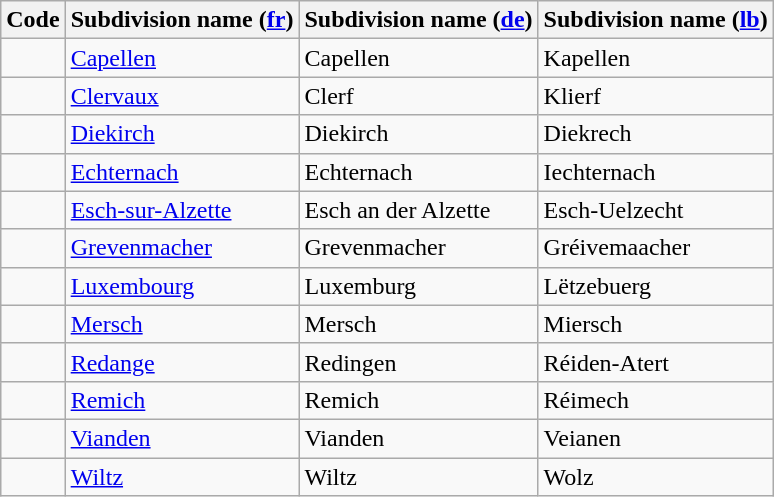<table class="wikitable sortable">
<tr>
<th>Code</th>
<th>Subdivision name (<a href='#'>fr</a>)</th>
<th>Subdivision name (<a href='#'>de</a>)</th>
<th>Subdivision name (<a href='#'>lb</a>)</th>
</tr>
<tr>
<td></td>
<td><a href='#'>Capellen</a></td>
<td>Capellen</td>
<td>Kapellen</td>
</tr>
<tr>
<td></td>
<td><a href='#'>Clervaux</a></td>
<td>Clerf</td>
<td>Klierf</td>
</tr>
<tr>
<td></td>
<td><a href='#'>Diekirch</a></td>
<td>Diekirch</td>
<td>Diekrech</td>
</tr>
<tr>
<td></td>
<td><a href='#'>Echternach</a></td>
<td>Echternach</td>
<td>Iechternach</td>
</tr>
<tr>
<td></td>
<td><a href='#'>Esch-sur-Alzette</a></td>
<td>Esch an der Alzette</td>
<td>Esch-Uelzecht</td>
</tr>
<tr>
<td></td>
<td><a href='#'>Grevenmacher</a></td>
<td>Grevenmacher</td>
<td>Gréivemaacher</td>
</tr>
<tr>
<td></td>
<td><a href='#'>Luxembourg</a></td>
<td>Luxemburg</td>
<td>Lëtzebuerg</td>
</tr>
<tr>
<td></td>
<td><a href='#'>Mersch</a></td>
<td>Mersch</td>
<td>Miersch</td>
</tr>
<tr>
<td></td>
<td><a href='#'>Redange</a></td>
<td>Redingen</td>
<td>Réiden-Atert</td>
</tr>
<tr>
<td></td>
<td><a href='#'>Remich</a></td>
<td>Remich</td>
<td>Réimech</td>
</tr>
<tr>
<td></td>
<td><a href='#'>Vianden</a></td>
<td>Vianden</td>
<td>Veianen</td>
</tr>
<tr>
<td></td>
<td><a href='#'>Wiltz</a></td>
<td>Wiltz</td>
<td>Wolz</td>
</tr>
</table>
